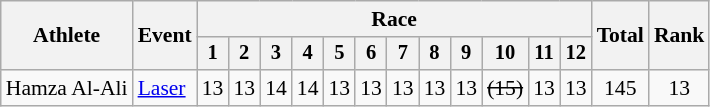<table class=wikitable style=font-size:90%;text-align:center>
<tr>
<th rowspan="2">Athlete</th>
<th rowspan="2">Event</th>
<th colspan=12>Race</th>
<th rowspan=2>Total</th>
<th rowspan=2>Rank</th>
</tr>
<tr style="font-size:95%">
<th>1</th>
<th>2</th>
<th>3</th>
<th>4</th>
<th>5</th>
<th>6</th>
<th>7</th>
<th>8</th>
<th>9</th>
<th>10</th>
<th>11</th>
<th>12</th>
</tr>
<tr>
<td align=left>Hamza Al-Ali</td>
<td align=left><a href='#'>Laser</a></td>
<td>13</td>
<td>13</td>
<td>14</td>
<td>14</td>
<td>13</td>
<td>13</td>
<td>13</td>
<td>13</td>
<td>13</td>
<td><s>(15)</s></td>
<td>13</td>
<td>13</td>
<td>145</td>
<td>13</td>
</tr>
</table>
